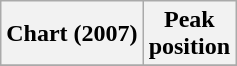<table class="wikitable plainrowheaders" style="text-align:center">
<tr>
<th>Chart (2007)</th>
<th>Peak<br>position</th>
</tr>
<tr>
</tr>
</table>
